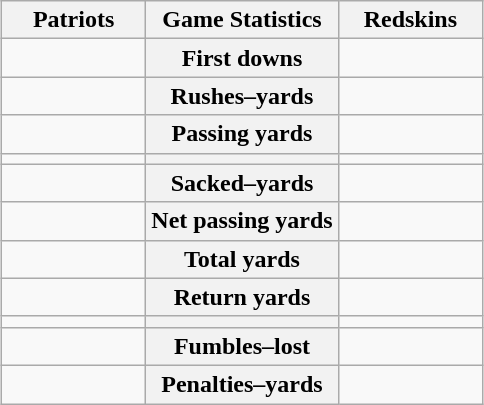<table class="wikitable" style="margin: 1em auto 1em auto">
<tr>
<th style="width:30%;">Patriots</th>
<th style="width:40%;">Game Statistics</th>
<th style="width:30%;">Redskins</th>
</tr>
<tr>
<td style="text-align:right;"></td>
<th>First downs</th>
<td></td>
</tr>
<tr>
<td style="text-align:right;"></td>
<th>Rushes–yards</th>
<td></td>
</tr>
<tr>
<td style="text-align:right;"></td>
<th>Passing yards</th>
<td></td>
</tr>
<tr>
<td style="text-align:right;"></td>
<th></th>
<td></td>
</tr>
<tr>
<td style="text-align:right;"></td>
<th>Sacked–yards</th>
<td></td>
</tr>
<tr>
<td style="text-align:right;"></td>
<th>Net passing yards</th>
<td></td>
</tr>
<tr>
<td style="text-align:right;"></td>
<th>Total yards</th>
<td></td>
</tr>
<tr>
<td style="text-align:right;"></td>
<th>Return yards</th>
<td></td>
</tr>
<tr>
<td style="text-align:right;"></td>
<th></th>
<td></td>
</tr>
<tr>
<td style="text-align:right;"></td>
<th>Fumbles–lost</th>
<td></td>
</tr>
<tr>
<td style="text-align:right;"></td>
<th>Penalties–yards</th>
<td></td>
</tr>
</table>
